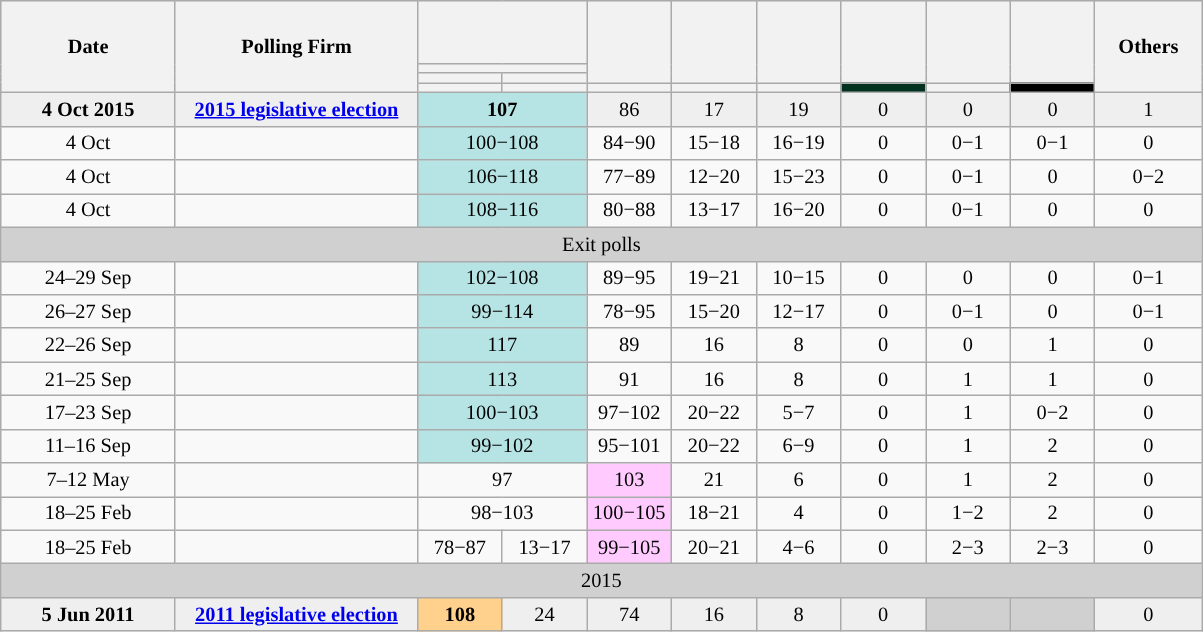<table class="wikitable" style="text-align:center; font-size:85%; line-height:16px;">
<tr style="height:42px; background:#e9e9e9;">
<th style="width:110px;" rowspan="4">Date</th>
<th style="width:155px;" rowspan="4">Polling Firm</th>
<th colspan="2" class="unsortable" style="width:50px;"></th>
<th rowspan="3" style="width:50px;"></th>
<th rowspan="3" style="width:50px;"></th>
<th rowspan="3" style="width:50px;"></th>
<th rowspan="3" style="width:50px;"></th>
<th rowspan="3" style="width:50px;"></th>
<th rowspan="3" style="width:50px;"></th>
<th style="width:65px;" rowspan="4">Others</th>
</tr>
<tr>
<th colspan="2" class="unsortable" style="background:"></th>
</tr>
<tr>
<th class="unsortable" style="width:50px;"></th>
<th class="unsortable" style="width:50px;"></th>
</tr>
<tr>
<th style="background:"></th>
<th style="background:"></th>
<th style="background:"></th>
<th style="background:"></th>
<th style="background:"></th>
<th style="background:#013220;"></th>
<th style="background:"></th>
<th style="background:#000;"></th>
</tr>
<tr style="background:#EFEFEF;">
<td><strong>4 Oct 2015</strong></td>
<td><strong><a href='#'>2015 legislative election</a></strong></td>
<td colspan="2" style="background:#b6e3e3;"><strong>107</strong></td>
<td>86</td>
<td>17</td>
<td>19</td>
<td>0</td>
<td>0</td>
<td>0</td>
<td>1</td>
</tr>
<tr>
<td>4 Oct</td>
<td></td>
<td colspan="2" style="background:#b6e3e3;">100−108</td>
<td>84−90</td>
<td>15−18</td>
<td>16−19</td>
<td>0</td>
<td>0−1</td>
<td>0−1</td>
<td>0</td>
</tr>
<tr>
<td>4 Oct</td>
<td></td>
<td colspan="2" style="background:#b6e3e3;">106−118</td>
<td>77−89</td>
<td>12−20</td>
<td>15−23</td>
<td>0</td>
<td>0−1</td>
<td>0</td>
<td>0−2</td>
</tr>
<tr>
<td>4 Oct</td>
<td></td>
<td colspan="2" style="background:#b6e3e3;">108−116</td>
<td>80−88</td>
<td>13−17</td>
<td>16−20</td>
<td>0</td>
<td>0−1</td>
<td>0</td>
<td>0</td>
</tr>
<tr>
<td colspan="11" style="background:#D0D0D0; color:black">Exit polls</td>
</tr>
<tr>
<td>24–29 Sep</td>
<td></td>
<td colspan="2" style="background:#b6e3e3;">102−108</td>
<td>89−95</td>
<td>19−21</td>
<td>10−15</td>
<td>0</td>
<td>0</td>
<td>0</td>
<td>0−1</td>
</tr>
<tr>
<td>26–27 Sep</td>
<td></td>
<td colspan="2" style="background:#b6e3e3;">99−114</td>
<td>78−95</td>
<td>15−20</td>
<td>12−17</td>
<td>0</td>
<td>0−1</td>
<td>0</td>
<td>0−1</td>
</tr>
<tr>
<td>22–26 Sep</td>
<td></td>
<td colspan="2" style="background:#b6e3e3;">117</td>
<td>89</td>
<td>16</td>
<td>8</td>
<td>0</td>
<td>0</td>
<td>1</td>
<td>0</td>
</tr>
<tr>
<td>21–25 Sep</td>
<td></td>
<td colspan="2" style="background:#b6e3e3;">113</td>
<td>91</td>
<td>16</td>
<td>8</td>
<td>0</td>
<td>1</td>
<td>1</td>
<td>0</td>
</tr>
<tr>
<td>17–23 Sep</td>
<td></td>
<td colspan="2" style="background:#b6e3e3;">100−103</td>
<td>97−102</td>
<td>20−22</td>
<td>5−7</td>
<td>0</td>
<td>1</td>
<td>0−2</td>
<td>0</td>
</tr>
<tr>
<td>11–16 Sep</td>
<td></td>
<td colspan="2" style="background:#b6e3e3;">99−102</td>
<td>95−101</td>
<td>20−22</td>
<td>6−9</td>
<td>0</td>
<td>1</td>
<td>2</td>
<td>0</td>
</tr>
<tr>
<td>7–12 May</td>
<td></td>
<td colspan="2">97</td>
<td style="background:#ffcbff;">103</td>
<td>21</td>
<td>6</td>
<td>0</td>
<td>1</td>
<td>2</td>
<td>0</td>
</tr>
<tr>
<td>18–25 Feb</td>
<td></td>
<td colspan="2">98−103</td>
<td style="background:#ffcbff">100−105</td>
<td>18−21</td>
<td>4</td>
<td>0</td>
<td>1−2</td>
<td>2</td>
<td>0</td>
</tr>
<tr>
<td>18–25 Feb</td>
<td></td>
<td>78−87</td>
<td>13−17</td>
<td style="background:#ffcbff;">99−105</td>
<td>20−21</td>
<td>4−6</td>
<td>0</td>
<td>2−3</td>
<td>2−3</td>
<td>0</td>
</tr>
<tr>
<td colspan="11" style="background:#D0D0D0; color:black">2015</td>
</tr>
<tr style="background:#EFEFEF;">
<td><strong>5 Jun 2011</strong></td>
<td><strong><a href='#'>2011 legislative election</a></strong></td>
<td style="background:#ffd18d;"><strong>108</strong></td>
<td>24</td>
<td>74</td>
<td>16</td>
<td>8</td>
<td>0</td>
<td style="background:#D0D0D0; width:1px;"></td>
<td style="background:#D0D0D0; width:1px;"></td>
<td>0</td>
</tr>
</table>
